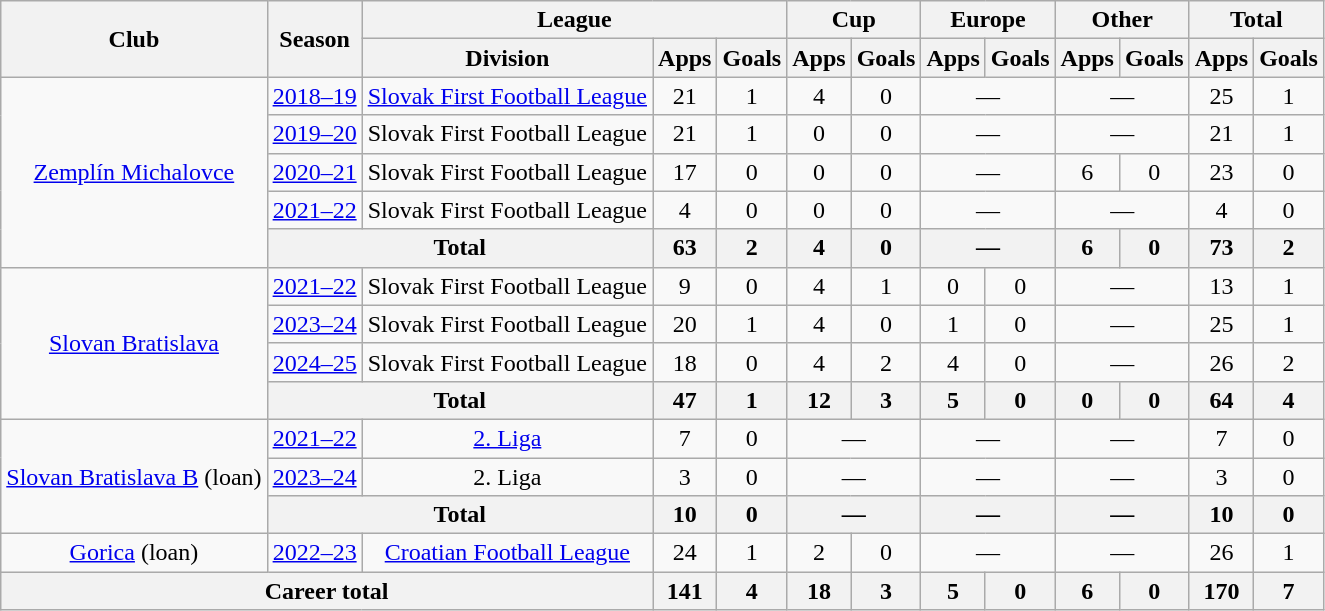<table class="wikitable" style="text-align:center">
<tr>
<th rowspan="2">Club</th>
<th rowspan="2">Season</th>
<th colspan="3">League</th>
<th colspan="2">Cup</th>
<th colspan="2">Europe</th>
<th colspan="2">Other</th>
<th colspan="2">Total</th>
</tr>
<tr>
<th>Division</th>
<th>Apps</th>
<th>Goals</th>
<th>Apps</th>
<th>Goals</th>
<th>Apps</th>
<th>Goals</th>
<th>Apps</th>
<th>Goals</th>
<th>Apps</th>
<th>Goals</th>
</tr>
<tr>
<td rowspan="5"><a href='#'>Zemplín Michalovce</a></td>
<td><a href='#'>2018–19</a></td>
<td><a href='#'>Slovak First Football League</a></td>
<td>21</td>
<td>1</td>
<td>4</td>
<td>0</td>
<td colspan="2">—</td>
<td colspan="2">—</td>
<td>25</td>
<td>1</td>
</tr>
<tr>
<td><a href='#'>2019–20</a></td>
<td>Slovak First Football League</td>
<td>21</td>
<td>1</td>
<td>0</td>
<td>0</td>
<td colspan="2">—</td>
<td colspan="2">—</td>
<td>21</td>
<td>1</td>
</tr>
<tr>
<td><a href='#'>2020–21</a></td>
<td>Slovak First Football League</td>
<td>17</td>
<td>0</td>
<td>0</td>
<td>0</td>
<td colspan="2">—</td>
<td>6</td>
<td>0</td>
<td>23</td>
<td>0</td>
</tr>
<tr>
<td><a href='#'>2021–22</a></td>
<td>Slovak First Football League</td>
<td>4</td>
<td>0</td>
<td>0</td>
<td>0</td>
<td colspan="2">—</td>
<td colspan="2">—</td>
<td>4</td>
<td>0</td>
</tr>
<tr>
<th colspan="2">Total</th>
<th>63</th>
<th>2</th>
<th>4</th>
<th>0</th>
<th colspan="2">—</th>
<th>6</th>
<th>0</th>
<th>73</th>
<th>2</th>
</tr>
<tr>
<td rowspan="4"><a href='#'>Slovan Bratislava</a></td>
<td><a href='#'>2021–22</a></td>
<td>Slovak First Football League</td>
<td>9</td>
<td>0</td>
<td>4</td>
<td>1</td>
<td>0</td>
<td>0</td>
<td colspan="2">—</td>
<td>13</td>
<td>1</td>
</tr>
<tr>
<td><a href='#'>2023–24</a></td>
<td>Slovak First Football League</td>
<td>20</td>
<td>1</td>
<td>4</td>
<td>0</td>
<td>1</td>
<td>0</td>
<td colspan="2">—</td>
<td>25</td>
<td>1</td>
</tr>
<tr>
<td><a href='#'>2024–25</a></td>
<td>Slovak First Football League</td>
<td>18</td>
<td>0</td>
<td>4</td>
<td>2</td>
<td>4</td>
<td>0</td>
<td colspan="2">—</td>
<td>26</td>
<td>2</td>
</tr>
<tr>
<th colspan="2">Total</th>
<th>47</th>
<th>1</th>
<th>12</th>
<th>3</th>
<th>5</th>
<th>0</th>
<th>0</th>
<th>0</th>
<th>64</th>
<th>4</th>
</tr>
<tr>
<td rowspan="3"><a href='#'>Slovan Bratislava B</a> (loan)</td>
<td><a href='#'>2021–22</a></td>
<td><a href='#'>2. Liga</a></td>
<td>7</td>
<td>0</td>
<td colspan="2">—</td>
<td colspan="2">—</td>
<td colspan="2">—</td>
<td>7</td>
<td>0</td>
</tr>
<tr>
<td><a href='#'>2023–24</a></td>
<td>2. Liga</td>
<td>3</td>
<td>0</td>
<td colspan="2">—</td>
<td colspan="2">—</td>
<td colspan="2">—</td>
<td>3</td>
<td>0</td>
</tr>
<tr>
<th colspan="2">Total</th>
<th>10</th>
<th>0</th>
<th colspan="2">—</th>
<th colspan="2">—</th>
<th colspan="2">—</th>
<th>10</th>
<th>0</th>
</tr>
<tr>
<td><a href='#'>Gorica</a> (loan)</td>
<td><a href='#'>2022–23</a></td>
<td><a href='#'>Croatian Football League</a></td>
<td>24</td>
<td>1</td>
<td>2</td>
<td>0</td>
<td colspan="2">—</td>
<td colspan="2">—</td>
<td>26</td>
<td>1</td>
</tr>
<tr>
<th colspan="3">Career total</th>
<th>141</th>
<th>4</th>
<th>18</th>
<th>3</th>
<th>5</th>
<th>0</th>
<th>6</th>
<th>0</th>
<th>170</th>
<th>7</th>
</tr>
</table>
